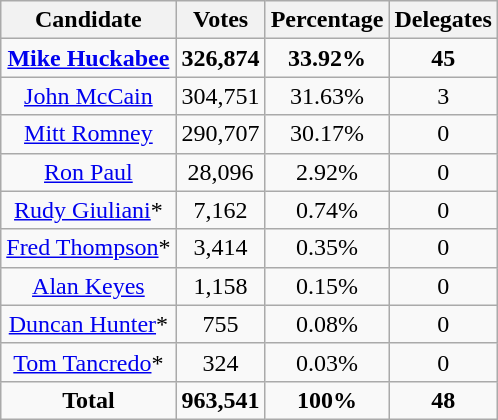<table class="wikitable" style="text-align:center;">
<tr>
<th>Candidate</th>
<th>Votes</th>
<th>Percentage</th>
<th>Delegates</th>
</tr>
<tr>
<td><strong><a href='#'>Mike Huckabee</a></strong></td>
<td><strong>326,874</strong></td>
<td><strong>33.92%</strong></td>
<td><strong>45</strong></td>
</tr>
<tr>
<td><a href='#'>John McCain</a></td>
<td>304,751</td>
<td>31.63%</td>
<td>3</td>
</tr>
<tr>
<td><a href='#'>Mitt Romney</a></td>
<td>290,707</td>
<td>30.17%</td>
<td>0</td>
</tr>
<tr>
<td><a href='#'>Ron Paul</a></td>
<td>28,096</td>
<td>2.92%</td>
<td>0</td>
</tr>
<tr>
<td><a href='#'>Rudy Giuliani</a>*</td>
<td>7,162</td>
<td>0.74%</td>
<td>0</td>
</tr>
<tr>
<td><a href='#'>Fred Thompson</a>*</td>
<td>3,414</td>
<td>0.35%</td>
<td>0</td>
</tr>
<tr>
<td><a href='#'>Alan Keyes</a></td>
<td>1,158</td>
<td>0.15%</td>
<td>0</td>
</tr>
<tr>
<td><a href='#'>Duncan Hunter</a>*</td>
<td>755</td>
<td>0.08%</td>
<td>0</td>
</tr>
<tr>
<td><a href='#'>Tom Tancredo</a>*</td>
<td>324</td>
<td>0.03%</td>
<td>0</td>
</tr>
<tr>
<td><strong>Total</strong></td>
<td><strong>963,541</strong></td>
<td><strong>100%</strong></td>
<td><strong>48</strong></td>
</tr>
</table>
